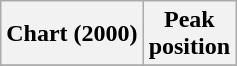<table class="wikitable plainrowheaders">
<tr>
<th scope="col">Chart (2000)</th>
<th scope="col">Peak<br>position</th>
</tr>
<tr>
</tr>
</table>
